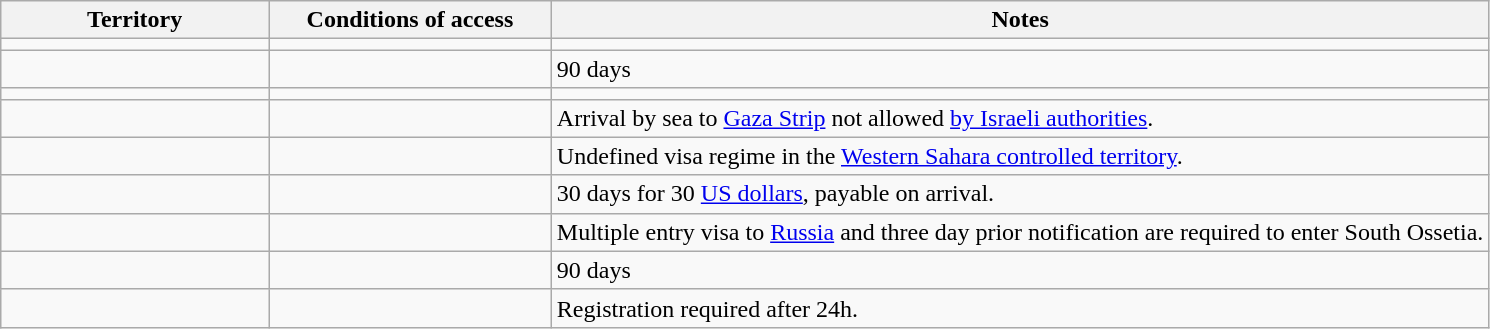<table class="wikitable" style="text-align: left; table-layout: fixed;">
<tr>
<th style="width:18%;">Territory</th>
<th style="width:19%;">Conditions of access</th>
<th>Notes</th>
</tr>
<tr>
<td></td>
<td></td>
<td></td>
</tr>
<tr>
<td></td>
<td></td>
<td>90 days</td>
</tr>
<tr>
<td></td>
<td></td>
<td></td>
</tr>
<tr>
<td></td>
<td></td>
<td>Arrival by sea to <a href='#'>Gaza Strip</a> not allowed <a href='#'>by Israeli authorities</a>.</td>
</tr>
<tr>
<td></td>
<td></td>
<td>Undefined visa regime in the <a href='#'>Western Sahara controlled territory</a>.</td>
</tr>
<tr>
<td></td>
<td></td>
<td>30 days for 30 <a href='#'>US dollars</a>, payable on arrival.</td>
</tr>
<tr>
<td></td>
<td></td>
<td>Multiple entry visa to <a href='#'>Russia</a> and three day prior notification are required to enter South Ossetia.</td>
</tr>
<tr>
<td></td>
<td></td>
<td>90 days</td>
</tr>
<tr>
<td></td>
<td></td>
<td>Registration required after 24h.</td>
</tr>
</table>
